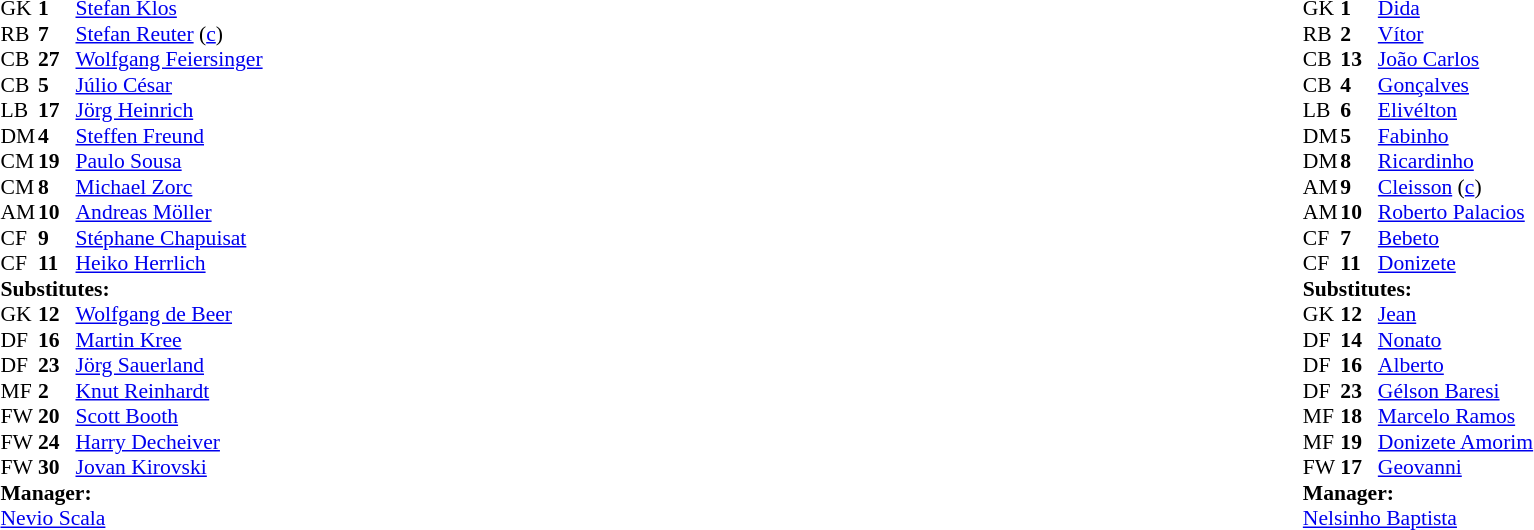<table width="100%">
<tr>
<td valign="top" width="40%"><br><table style="font-size:90%" cellspacing="0" cellpadding="0">
<tr>
<th width=25></th>
<th width=25></th>
</tr>
<tr>
<td>GK</td>
<td><strong>1</strong></td>
<td> <a href='#'>Stefan Klos</a></td>
</tr>
<tr>
<td>RB</td>
<td><strong>7</strong></td>
<td> <a href='#'>Stefan Reuter</a> (<a href='#'>c</a>)</td>
<td></td>
</tr>
<tr>
<td>CB</td>
<td><strong>27</strong></td>
<td> <a href='#'>Wolfgang Feiersinger</a></td>
</tr>
<tr>
<td>CB</td>
<td><strong>5</strong></td>
<td> <a href='#'>Júlio César</a></td>
</tr>
<tr>
<td>LB</td>
<td><strong>17</strong></td>
<td> <a href='#'>Jörg Heinrich</a></td>
</tr>
<tr>
<td>DM</td>
<td><strong>4</strong></td>
<td> <a href='#'>Steffen Freund</a></td>
</tr>
<tr>
<td>CM</td>
<td><strong>19</strong></td>
<td> <a href='#'>Paulo Sousa</a></td>
</tr>
<tr>
<td>CM</td>
<td><strong>8</strong></td>
<td> <a href='#'>Michael Zorc</a></td>
<td></td>
<td></td>
</tr>
<tr>
<td>AM</td>
<td><strong>10</strong></td>
<td> <a href='#'>Andreas Möller</a></td>
<td></td>
</tr>
<tr>
<td>CF</td>
<td><strong>9</strong></td>
<td> <a href='#'>Stéphane Chapuisat</a></td>
<td></td>
<td></td>
</tr>
<tr>
<td>CF</td>
<td><strong>11</strong></td>
<td> <a href='#'>Heiko Herrlich</a></td>
<td></td>
</tr>
<tr>
<td colspan=3><strong>Substitutes:</strong></td>
</tr>
<tr>
<td>GK</td>
<td><strong>12</strong></td>
<td> <a href='#'>Wolfgang de Beer</a></td>
</tr>
<tr>
<td>DF</td>
<td><strong>16</strong></td>
<td> <a href='#'>Martin Kree</a></td>
</tr>
<tr>
<td>DF</td>
<td><strong>23</strong></td>
<td> <a href='#'>Jörg Sauerland</a></td>
</tr>
<tr>
<td>MF</td>
<td><strong>2</strong></td>
<td> <a href='#'>Knut Reinhardt</a></td>
</tr>
<tr>
<td>FW</td>
<td><strong>20</strong></td>
<td> <a href='#'>Scott Booth</a></td>
</tr>
<tr>
<td>FW</td>
<td><strong>24</strong></td>
<td> <a href='#'>Harry Decheiver</a></td>
<td></td>
<td></td>
</tr>
<tr>
<td>FW</td>
<td><strong>30</strong></td>
<td> <a href='#'>Jovan Kirovski</a></td>
<td></td>
<td></td>
</tr>
<tr>
<td colspan=3><strong>Manager:</strong></td>
</tr>
<tr>
<td colspan=4> <a href='#'>Nevio Scala</a></td>
</tr>
</table>
</td>
<td valign="top"></td>
<td valign="top" width="50%"><br><table style="font-size: 90%; margin: auto;" cellspacing="0" cellpadding="0">
<tr>
<th width=25></th>
<th width=25></th>
</tr>
<tr>
<td>GK</td>
<td><strong>1</strong></td>
<td> <a href='#'>Dida</a></td>
</tr>
<tr>
<td>RB</td>
<td><strong>2</strong></td>
<td> <a href='#'>Vítor</a></td>
<td> </td>
</tr>
<tr>
<td>CB</td>
<td><strong>13</strong></td>
<td> <a href='#'>João Carlos</a></td>
</tr>
<tr>
<td>CB</td>
<td><strong>4</strong></td>
<td> <a href='#'>Gonçalves</a></td>
</tr>
<tr>
<td>LB</td>
<td><strong>6</strong></td>
<td> <a href='#'>Elivélton</a></td>
</tr>
<tr>
<td>DM</td>
<td><strong>5</strong></td>
<td> <a href='#'>Fabinho</a></td>
</tr>
<tr>
<td>DM</td>
<td><strong>8</strong></td>
<td> <a href='#'>Ricardinho</a></td>
</tr>
<tr>
<td>AM</td>
<td><strong>9</strong></td>
<td> <a href='#'>Cleisson</a> (<a href='#'>c</a>)</td>
</tr>
<tr>
<td>AM</td>
<td><strong>10</strong></td>
<td> <a href='#'>Roberto Palacios</a></td>
<td></td>
<td></td>
</tr>
<tr>
<td>CF</td>
<td><strong>7</strong></td>
<td> <a href='#'>Bebeto</a></td>
</tr>
<tr>
<td>CF</td>
<td><strong>11</strong></td>
<td> <a href='#'>Donizete</a></td>
</tr>
<tr>
<td colspan=3><strong>Substitutes:</strong></td>
</tr>
<tr>
<td>GK</td>
<td><strong>12</strong></td>
<td> <a href='#'>Jean</a></td>
</tr>
<tr>
<td>DF</td>
<td><strong>14</strong></td>
<td> <a href='#'>Nonato</a></td>
</tr>
<tr>
<td>DF</td>
<td><strong>16</strong></td>
<td> <a href='#'>Alberto</a></td>
</tr>
<tr>
<td>DF</td>
<td><strong>23</strong></td>
<td> <a href='#'>Gélson Baresi</a></td>
</tr>
<tr>
<td>MF</td>
<td><strong>18</strong></td>
<td> <a href='#'>Marcelo Ramos</a></td>
<td></td>
<td></td>
</tr>
<tr>
<td>MF</td>
<td><strong>19</strong></td>
<td> <a href='#'>Donizete Amorim</a></td>
</tr>
<tr>
<td>FW</td>
<td><strong>17</strong></td>
<td> <a href='#'>Geovanni</a></td>
</tr>
<tr>
<td colspan=3><strong>Manager:</strong></td>
</tr>
<tr>
<td colspan=4> <a href='#'>Nelsinho Baptista</a></td>
</tr>
</table>
</td>
</tr>
</table>
